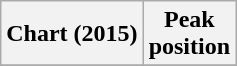<table class="wikitable">
<tr>
<th>Chart (2015)</th>
<th>Peak <br> position</th>
</tr>
<tr>
</tr>
</table>
